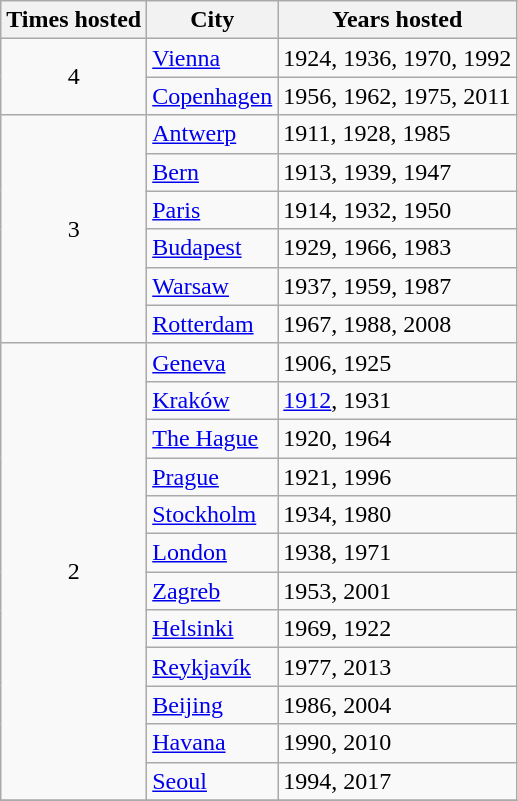<table class="wikitable">
<tr>
<th>Times hosted</th>
<th>City</th>
<th>Years hosted</th>
</tr>
<tr>
<td rowspan="2" align="center">4</td>
<td> <a href='#'>Vienna</a></td>
<td>1924, 1936, 1970, 1992</td>
</tr>
<tr>
<td> <a href='#'>Copenhagen</a></td>
<td>1956, 1962, 1975, 2011</td>
</tr>
<tr>
<td rowspan="6" align="center">3</td>
<td> <a href='#'>Antwerp</a></td>
<td>1911, 1928, 1985</td>
</tr>
<tr>
<td> <a href='#'>Bern</a></td>
<td>1913, 1939, 1947</td>
</tr>
<tr>
<td> <a href='#'>Paris</a></td>
<td>1914, 1932, 1950</td>
</tr>
<tr>
<td> <a href='#'>Budapest</a></td>
<td>1929, 1966, 1983</td>
</tr>
<tr>
<td> <a href='#'>Warsaw</a></td>
<td>1937, 1959, 1987</td>
</tr>
<tr>
<td> <a href='#'>Rotterdam</a></td>
<td>1967, 1988, 2008</td>
</tr>
<tr>
<td rowspan="12" align="center">2</td>
<td> <a href='#'>Geneva</a></td>
<td>1906, 1925</td>
</tr>
<tr>
<td> <a href='#'>Kraków</a></td>
<td><a href='#'>1912</a>, 1931</td>
</tr>
<tr>
<td> <a href='#'>The Hague</a></td>
<td>1920, 1964</td>
</tr>
<tr>
<td> <a href='#'>Prague</a></td>
<td>1921, 1996</td>
</tr>
<tr>
<td> <a href='#'>Stockholm</a></td>
<td>1934, 1980</td>
</tr>
<tr>
<td> <a href='#'>London</a></td>
<td>1938, 1971</td>
</tr>
<tr>
<td> <a href='#'>Zagreb</a></td>
<td>1953, 2001</td>
</tr>
<tr>
<td> <a href='#'>Helsinki</a></td>
<td>1969, 1922</td>
</tr>
<tr>
<td> <a href='#'>Reykjavík</a></td>
<td>1977, 2013</td>
</tr>
<tr>
<td> <a href='#'>Beijing</a></td>
<td>1986, 2004</td>
</tr>
<tr>
<td> <a href='#'>Havana</a></td>
<td>1990, 2010</td>
</tr>
<tr>
<td> <a href='#'>Seoul</a></td>
<td>1994, 2017</td>
</tr>
<tr>
</tr>
</table>
